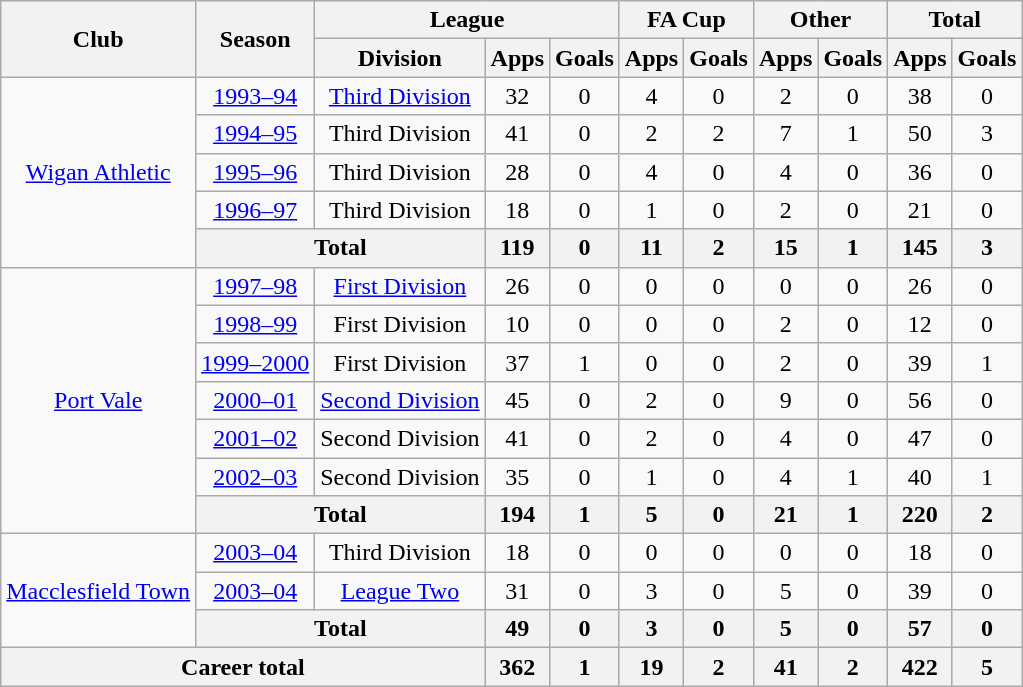<table class="wikitable" style="text-align: center;">
<tr>
<th rowspan="2">Club</th>
<th rowspan="2">Season</th>
<th colspan="3">League</th>
<th colspan="2">FA Cup</th>
<th colspan="2">Other</th>
<th colspan="2">Total</th>
</tr>
<tr>
<th>Division</th>
<th>Apps</th>
<th>Goals</th>
<th>Apps</th>
<th>Goals</th>
<th>Apps</th>
<th>Goals</th>
<th>Apps</th>
<th>Goals</th>
</tr>
<tr>
<td rowspan="5"><a href='#'>Wigan Athletic</a></td>
<td><a href='#'>1993–94</a></td>
<td><a href='#'>Third Division</a></td>
<td>32</td>
<td>0</td>
<td>4</td>
<td>0</td>
<td>2</td>
<td>0</td>
<td>38</td>
<td>0</td>
</tr>
<tr>
<td><a href='#'>1994–95</a></td>
<td>Third Division</td>
<td>41</td>
<td>0</td>
<td>2</td>
<td>2</td>
<td>7</td>
<td>1</td>
<td>50</td>
<td>3</td>
</tr>
<tr>
<td><a href='#'>1995–96</a></td>
<td>Third Division</td>
<td>28</td>
<td>0</td>
<td>4</td>
<td>0</td>
<td>4</td>
<td>0</td>
<td>36</td>
<td>0</td>
</tr>
<tr>
<td><a href='#'>1996–97</a></td>
<td>Third Division</td>
<td>18</td>
<td>0</td>
<td>1</td>
<td>0</td>
<td>2</td>
<td>0</td>
<td>21</td>
<td>0</td>
</tr>
<tr>
<th colspan="2">Total</th>
<th>119</th>
<th>0</th>
<th>11</th>
<th>2</th>
<th>15</th>
<th>1</th>
<th>145</th>
<th>3</th>
</tr>
<tr>
<td rowspan="7"><a href='#'>Port Vale</a></td>
<td><a href='#'>1997–98</a></td>
<td><a href='#'>First Division</a></td>
<td>26</td>
<td>0</td>
<td>0</td>
<td>0</td>
<td>0</td>
<td>0</td>
<td>26</td>
<td>0</td>
</tr>
<tr>
<td><a href='#'>1998–99</a></td>
<td>First Division</td>
<td>10</td>
<td>0</td>
<td>0</td>
<td>0</td>
<td>2</td>
<td>0</td>
<td>12</td>
<td>0</td>
</tr>
<tr>
<td><a href='#'>1999–2000</a></td>
<td>First Division</td>
<td>37</td>
<td>1</td>
<td>0</td>
<td>0</td>
<td>2</td>
<td>0</td>
<td>39</td>
<td>1</td>
</tr>
<tr>
<td><a href='#'>2000–01</a></td>
<td><a href='#'>Second Division</a></td>
<td>45</td>
<td>0</td>
<td>2</td>
<td>0</td>
<td>9</td>
<td>0</td>
<td>56</td>
<td>0</td>
</tr>
<tr>
<td><a href='#'>2001–02</a></td>
<td>Second Division</td>
<td>41</td>
<td>0</td>
<td>2</td>
<td>0</td>
<td>4</td>
<td>0</td>
<td>47</td>
<td>0</td>
</tr>
<tr>
<td><a href='#'>2002–03</a></td>
<td>Second Division</td>
<td>35</td>
<td>0</td>
<td>1</td>
<td>0</td>
<td>4</td>
<td>1</td>
<td>40</td>
<td>1</td>
</tr>
<tr>
<th colspan="2">Total</th>
<th>194</th>
<th>1</th>
<th>5</th>
<th>0</th>
<th>21</th>
<th>1</th>
<th>220</th>
<th>2</th>
</tr>
<tr>
<td rowspan="3"><a href='#'>Macclesfield Town</a></td>
<td><a href='#'>2003–04</a></td>
<td>Third Division</td>
<td>18</td>
<td>0</td>
<td>0</td>
<td>0</td>
<td>0</td>
<td>0</td>
<td>18</td>
<td>0</td>
</tr>
<tr>
<td><a href='#'>2003–04</a></td>
<td><a href='#'>League Two</a></td>
<td>31</td>
<td>0</td>
<td>3</td>
<td>0</td>
<td>5</td>
<td>0</td>
<td>39</td>
<td>0</td>
</tr>
<tr>
<th colspan="2">Total</th>
<th>49</th>
<th>0</th>
<th>3</th>
<th>0</th>
<th>5</th>
<th>0</th>
<th>57</th>
<th>0</th>
</tr>
<tr>
<th colspan="3">Career total</th>
<th>362</th>
<th>1</th>
<th>19</th>
<th>2</th>
<th>41</th>
<th>2</th>
<th>422</th>
<th>5</th>
</tr>
</table>
